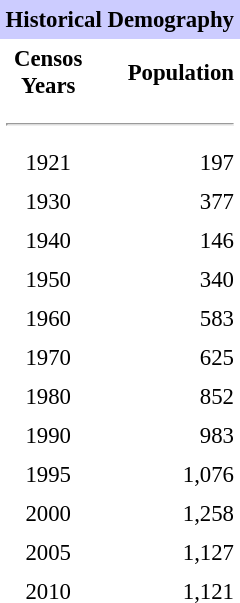<table style="margin:0 0 1em 1em; font-size:95%; float:right" class="toccolours" cellpadding="4" cellspacing="0" align="right">
<tr>
<th colspan="2" bgcolor="#ccccff" align="center">Historical Demography</th>
</tr>
<tr>
<th align="center">Censos<br>Years</th>
<th align="right">Population</th>
</tr>
<tr>
<td colspan="2"><hr></td>
</tr>
<tr>
<td align="center">1921</td>
<td align="right">197</td>
</tr>
<tr>
<td align="center">1930</td>
<td align="right">377</td>
</tr>
<tr>
<td align="center">1940</td>
<td align="right">146</td>
</tr>
<tr>
<td align="center">1950</td>
<td align="right">340</td>
</tr>
<tr>
<td align="center">1960</td>
<td align="right">583</td>
</tr>
<tr>
<td align="center">1970</td>
<td align="right">625</td>
</tr>
<tr>
<td align="center">1980</td>
<td align="right">852</td>
</tr>
<tr>
<td align="center">1990</td>
<td align="right">983</td>
</tr>
<tr>
<td align="center">1995</td>
<td align="right">1,076</td>
</tr>
<tr>
<td align="center">2000</td>
<td align="right">1,258</td>
</tr>
<tr>
<td align="center">2005</td>
<td align="right">1,127</td>
</tr>
<tr>
<td align="center">2010</td>
<td align="right">1,121</td>
</tr>
</table>
